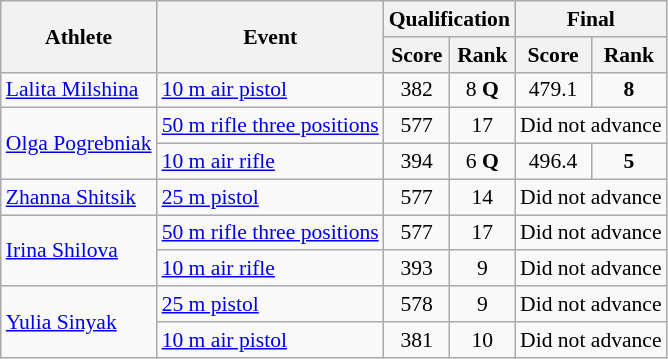<table class="wikitable" style="font-size:90%">
<tr>
<th rowspan="2">Athlete</th>
<th rowspan="2">Event</th>
<th colspan="2">Qualification</th>
<th colspan="2">Final</th>
</tr>
<tr>
<th>Score</th>
<th>Rank</th>
<th>Score</th>
<th>Rank</th>
</tr>
<tr>
<td rowspan=1><a href='#'>Lalita Milshina</a></td>
<td><a href='#'>10 m air pistol</a></td>
<td align="center">382</td>
<td align="center">8 <strong>Q</strong></td>
<td align="center">479.1</td>
<td align="center"><strong>8</strong></td>
</tr>
<tr>
<td rowspan=2><a href='#'>Olga Pogrebniak</a></td>
<td><a href='#'>50 m rifle three positions</a></td>
<td align="center">577</td>
<td align="center">17</td>
<td colspan="2"  align="center">Did not advance</td>
</tr>
<tr>
<td><a href='#'>10 m air rifle</a></td>
<td align="center">394</td>
<td align="center">6 <strong>Q</strong></td>
<td align="center">496.4</td>
<td align="center"><strong>5</strong></td>
</tr>
<tr>
<td rowspan=1><a href='#'>Zhanna Shitsik</a></td>
<td><a href='#'>25 m pistol</a></td>
<td align="center">577</td>
<td align="center">14</td>
<td colspan="2"  align="center">Did not advance</td>
</tr>
<tr>
<td rowspan=2><a href='#'>Irina Shilova</a></td>
<td><a href='#'>50 m rifle three positions</a></td>
<td align="center">577</td>
<td align="center">17</td>
<td colspan="2"  align="center">Did not advance</td>
</tr>
<tr>
<td><a href='#'>10 m air rifle</a></td>
<td align="center">393</td>
<td align="center">9</td>
<td colspan="2"  align="center">Did not advance</td>
</tr>
<tr>
<td rowspan=2><a href='#'>Yulia Sinyak</a></td>
<td><a href='#'>25 m pistol</a></td>
<td align="center">578</td>
<td align="center">9</td>
<td colspan="2"  align="center">Did not advance</td>
</tr>
<tr>
<td><a href='#'>10 m air pistol</a></td>
<td align="center">381</td>
<td align="center">10</td>
<td colspan="2"  align="center">Did not advance</td>
</tr>
</table>
